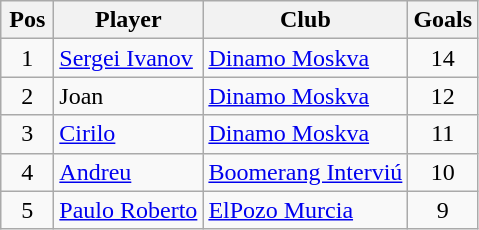<table class="wikitable">
<tr>
<th width=28>Pos</th>
<th>Player</th>
<th>Club</th>
<th>Goals</th>
</tr>
<tr>
<td style="text-align:center" rowspan="1">1</td>
<td> <a href='#'>Sergei Ivanov</a></td>
<td> <a href='#'>Dinamo Moskva</a></td>
<td style="text-align:center">14</td>
</tr>
<tr>
<td style="text-align:center" rowspan="1">2</td>
<td> Joan</td>
<td> <a href='#'>Dinamo Moskva</a></td>
<td style="text-align:center">12</td>
</tr>
<tr>
<td style="text-align:center" rowspan="1">3</td>
<td> <a href='#'>Cirilo</a></td>
<td> <a href='#'>Dinamo Moskva</a></td>
<td style="text-align:center">11</td>
</tr>
<tr>
<td style="text-align:center" rowspan="1">4</td>
<td> <a href='#'>Andreu</a></td>
<td> <a href='#'>Boomerang Interviú</a></td>
<td style="text-align:center">10</td>
</tr>
<tr>
<td style="text-align:center" rowspan="1">5</td>
<td> <a href='#'>Paulo Roberto</a></td>
<td> <a href='#'>ElPozo Murcia</a></td>
<td style="text-align:center">9</td>
</tr>
</table>
